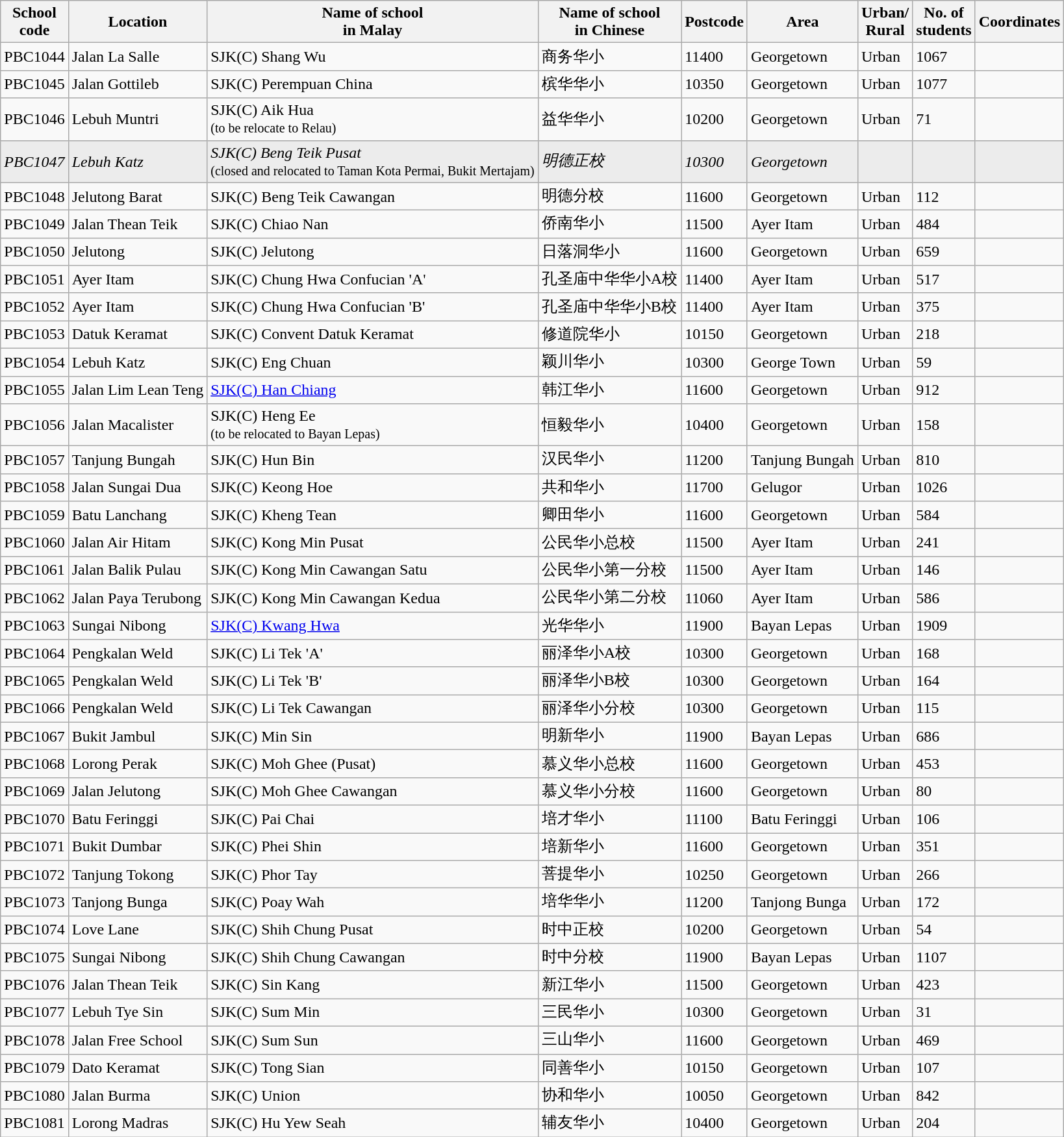<table class="wikitable sortable">
<tr>
<th>School<br>code</th>
<th>Location</th>
<th>Name of school<br>in Malay</th>
<th>Name of school<br>in Chinese</th>
<th>Postcode</th>
<th>Area</th>
<th>Urban/<br>Rural</th>
<th>No. of<br>students</th>
<th>Coordinates</th>
</tr>
<tr>
<td>PBC1044</td>
<td>Jalan La Salle</td>
<td>SJK(C) Shang Wu</td>
<td>商务华小</td>
<td>11400</td>
<td>Georgetown</td>
<td>Urban</td>
<td>1067</td>
<td></td>
</tr>
<tr>
<td>PBC1045</td>
<td>Jalan Gottileb</td>
<td>SJK(C) Perempuan China</td>
<td>槟华华小</td>
<td>10350</td>
<td>Georgetown</td>
<td>Urban</td>
<td>1077</td>
<td></td>
</tr>
<tr>
<td>PBC1046</td>
<td>Lebuh Muntri</td>
<td>SJK(C) Aik Hua<br><small>(to be relocate to Relau)</small></td>
<td>益华华小</td>
<td>10200</td>
<td>Georgetown</td>
<td>Urban</td>
<td>71</td>
<td></td>
</tr>
<tr bgcolor="#ECECEC">
<td><em>PBC1047</em></td>
<td><em>Lebuh Katz</em></td>
<td><em>SJK(C) Beng Teik Pusat</em><br><small>(closed and relocated to Taman Kota Permai, Bukit Mertajam)</small></td>
<td><em>明德正校</em></td>
<td><em>10300</em></td>
<td><em>Georgetown</em></td>
<td></td>
<td></td>
<td></td>
</tr>
<tr>
<td>PBC1048</td>
<td>Jelutong Barat</td>
<td>SJK(C) Beng Teik Cawangan</td>
<td>明德分校</td>
<td>11600</td>
<td>Georgetown</td>
<td>Urban</td>
<td>112</td>
<td></td>
</tr>
<tr>
<td>PBC1049</td>
<td>Jalan Thean Teik</td>
<td>SJK(C) Chiao Nan</td>
<td>侨南华小</td>
<td>11500</td>
<td>Ayer Itam</td>
<td>Urban</td>
<td>484</td>
<td></td>
</tr>
<tr>
<td>PBC1050</td>
<td>Jelutong</td>
<td>SJK(C) Jelutong</td>
<td>日落洞华小</td>
<td>11600</td>
<td>Georgetown</td>
<td>Urban</td>
<td>659</td>
<td></td>
</tr>
<tr>
<td>PBC1051</td>
<td>Ayer Itam</td>
<td>SJK(C) Chung Hwa Confucian 'A'</td>
<td>孔圣庙中华华小A校</td>
<td>11400</td>
<td>Ayer Itam</td>
<td>Urban</td>
<td>517</td>
<td></td>
</tr>
<tr>
<td>PBC1052</td>
<td>Ayer Itam</td>
<td>SJK(C) Chung Hwa Confucian 'B'</td>
<td>孔圣庙中华华小B校</td>
<td>11400</td>
<td>Ayer Itam</td>
<td>Urban</td>
<td>375</td>
<td></td>
</tr>
<tr>
<td>PBC1053</td>
<td>Datuk Keramat</td>
<td>SJK(C) Convent Datuk Keramat</td>
<td>修道院华小</td>
<td>10150</td>
<td>Georgetown</td>
<td>Urban</td>
<td>218</td>
<td></td>
</tr>
<tr>
<td>PBC1054</td>
<td>Lebuh Katz</td>
<td>SJK(C) Eng Chuan</td>
<td>颖川华小</td>
<td>10300</td>
<td>George Town</td>
<td>Urban</td>
<td>59</td>
<td></td>
</tr>
<tr>
<td>PBC1055</td>
<td>Jalan Lim Lean Teng</td>
<td><a href='#'>SJK(C) Han Chiang</a></td>
<td>韩江华小</td>
<td>11600</td>
<td>Georgetown</td>
<td>Urban</td>
<td>912</td>
<td></td>
</tr>
<tr>
<td>PBC1056</td>
<td>Jalan Macalister</td>
<td>SJK(C) Heng Ee<br><small>(to be relocated to Bayan Lepas)</small></td>
<td>恒毅华小</td>
<td>10400</td>
<td>Georgetown</td>
<td>Urban</td>
<td>158</td>
<td></td>
</tr>
<tr>
<td>PBC1057</td>
<td>Tanjung Bungah</td>
<td>SJK(C) Hun Bin</td>
<td>汉民华小</td>
<td>11200</td>
<td>Tanjung Bungah</td>
<td>Urban</td>
<td>810</td>
<td></td>
</tr>
<tr>
<td>PBC1058</td>
<td>Jalan Sungai Dua</td>
<td>SJK(C) Keong Hoe</td>
<td>共和华小</td>
<td>11700</td>
<td>Gelugor</td>
<td>Urban</td>
<td>1026</td>
<td></td>
</tr>
<tr>
<td>PBC1059</td>
<td>Batu Lanchang</td>
<td>SJK(C) Kheng Tean</td>
<td>卿田华小</td>
<td>11600</td>
<td>Georgetown</td>
<td>Urban</td>
<td>584</td>
<td></td>
</tr>
<tr>
<td>PBC1060</td>
<td>Jalan Air Hitam</td>
<td>SJK(C) Kong Min Pusat</td>
<td>公民华小总校</td>
<td>11500</td>
<td>Ayer Itam</td>
<td>Urban</td>
<td>241</td>
<td></td>
</tr>
<tr>
<td>PBC1061</td>
<td>Jalan Balik Pulau</td>
<td>SJK(C) Kong Min Cawangan Satu</td>
<td>公民华小第一分校</td>
<td>11500</td>
<td>Ayer Itam</td>
<td>Urban</td>
<td>146</td>
<td></td>
</tr>
<tr>
<td>PBC1062</td>
<td>Jalan Paya Terubong</td>
<td>SJK(C) Kong Min Cawangan Kedua</td>
<td>公民华小第二分校</td>
<td>11060</td>
<td>Ayer Itam</td>
<td>Urban</td>
<td>586</td>
<td></td>
</tr>
<tr>
<td>PBC1063</td>
<td>Sungai Nibong</td>
<td><a href='#'>SJK(C) Kwang Hwa</a></td>
<td>光华华小</td>
<td>11900</td>
<td>Bayan Lepas</td>
<td>Urban</td>
<td>1909</td>
<td></td>
</tr>
<tr>
<td>PBC1064</td>
<td>Pengkalan Weld</td>
<td>SJK(C) Li Tek 'A'</td>
<td>丽泽华小A校</td>
<td>10300</td>
<td>Georgetown</td>
<td>Urban</td>
<td>168</td>
<td></td>
</tr>
<tr>
<td>PBC1065</td>
<td>Pengkalan Weld</td>
<td>SJK(C) Li Tek 'B'</td>
<td>丽泽华小B校</td>
<td>10300</td>
<td>Georgetown</td>
<td>Urban</td>
<td>164</td>
<td></td>
</tr>
<tr>
<td>PBC1066</td>
<td>Pengkalan Weld</td>
<td>SJK(C) Li Tek Cawangan</td>
<td>丽泽华小分校</td>
<td>10300</td>
<td>Georgetown</td>
<td>Urban</td>
<td>115</td>
<td></td>
</tr>
<tr>
<td>PBC1067</td>
<td>Bukit Jambul</td>
<td>SJK(C) Min Sin</td>
<td>明新华小</td>
<td>11900</td>
<td>Bayan Lepas</td>
<td>Urban</td>
<td>686</td>
<td></td>
</tr>
<tr>
<td>PBC1068</td>
<td>Lorong Perak</td>
<td>SJK(C) Moh Ghee (Pusat)</td>
<td>慕义华小总校</td>
<td>11600</td>
<td>Georgetown</td>
<td>Urban</td>
<td>453</td>
<td></td>
</tr>
<tr>
<td>PBC1069</td>
<td>Jalan Jelutong</td>
<td>SJK(C) Moh Ghee Cawangan</td>
<td>慕义华小分校</td>
<td>11600</td>
<td>Georgetown</td>
<td>Urban</td>
<td>80</td>
<td></td>
</tr>
<tr>
<td>PBC1070</td>
<td>Batu Feringgi</td>
<td>SJK(C) Pai Chai</td>
<td>培才华小</td>
<td>11100</td>
<td>Batu Feringgi</td>
<td>Urban</td>
<td>106</td>
<td></td>
</tr>
<tr>
<td>PBC1071</td>
<td>Bukit Dumbar</td>
<td>SJK(C) Phei Shin</td>
<td>培新华小</td>
<td>11600</td>
<td>Georgetown</td>
<td>Urban</td>
<td>351</td>
<td></td>
</tr>
<tr>
<td>PBC1072</td>
<td>Tanjung Tokong</td>
<td>SJK(C) Phor Tay</td>
<td>菩提华小</td>
<td>10250</td>
<td>Georgetown</td>
<td>Urban</td>
<td>266</td>
<td></td>
</tr>
<tr>
<td>PBC1073</td>
<td>Tanjong Bunga</td>
<td>SJK(C) Poay Wah</td>
<td>培华华小</td>
<td>11200</td>
<td>Tanjong Bunga</td>
<td>Urban</td>
<td>172</td>
<td></td>
</tr>
<tr>
<td>PBC1074</td>
<td>Love Lane</td>
<td>SJK(C) Shih Chung Pusat</td>
<td>时中正校</td>
<td>10200</td>
<td>Georgetown</td>
<td>Urban</td>
<td>54</td>
<td></td>
</tr>
<tr>
<td>PBC1075</td>
<td>Sungai Nibong</td>
<td>SJK(C) Shih Chung Cawangan</td>
<td>时中分校</td>
<td>11900</td>
<td>Bayan Lepas</td>
<td>Urban</td>
<td>1107</td>
<td></td>
</tr>
<tr>
<td>PBC1076</td>
<td>Jalan Thean Teik</td>
<td>SJK(C) Sin Kang</td>
<td>新江华小</td>
<td>11500</td>
<td>Georgetown</td>
<td>Urban</td>
<td>423</td>
<td></td>
</tr>
<tr>
<td>PBC1077</td>
<td>Lebuh Tye Sin</td>
<td>SJK(C) Sum Min</td>
<td>三民华小</td>
<td>10300</td>
<td>Georgetown</td>
<td>Urban</td>
<td>31</td>
<td></td>
</tr>
<tr>
<td>PBC1078</td>
<td>Jalan Free School</td>
<td>SJK(C) Sum Sun</td>
<td>三山华小</td>
<td>11600</td>
<td>Georgetown</td>
<td>Urban</td>
<td>469</td>
<td></td>
</tr>
<tr>
<td>PBC1079</td>
<td>Dato Keramat</td>
<td>SJK(C) Tong Sian</td>
<td>同善华小</td>
<td>10150</td>
<td>Georgetown</td>
<td>Urban</td>
<td>107</td>
<td></td>
</tr>
<tr>
<td>PBC1080</td>
<td>Jalan Burma</td>
<td>SJK(C) Union</td>
<td>协和华小</td>
<td>10050</td>
<td>Georgetown</td>
<td>Urban</td>
<td>842</td>
<td></td>
</tr>
<tr>
<td>PBC1081</td>
<td>Lorong Madras</td>
<td>SJK(C) Hu Yew Seah</td>
<td>辅友华小</td>
<td>10400</td>
<td>Georgetown</td>
<td>Urban</td>
<td>204</td>
<td></td>
</tr>
</table>
